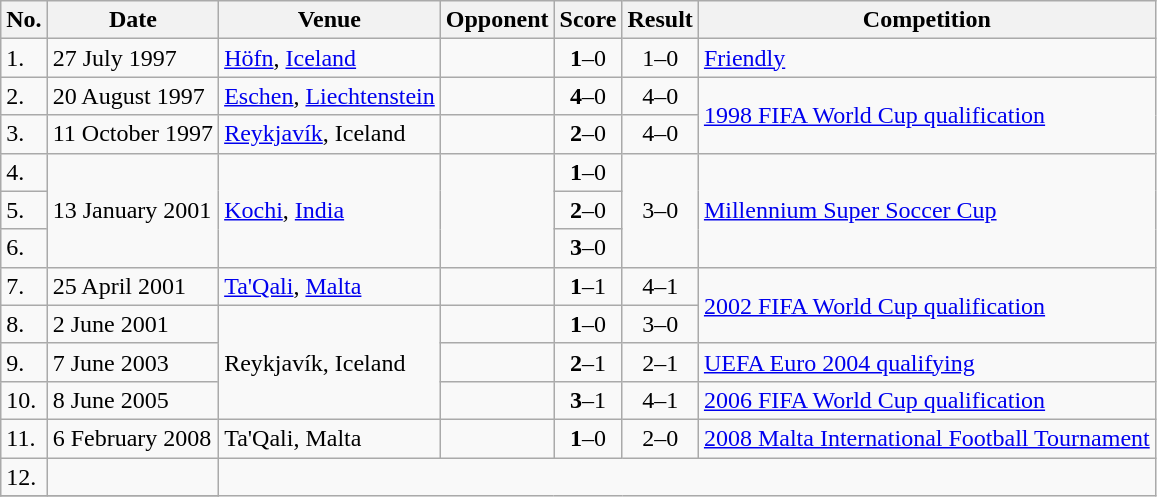<table class="wikitable">
<tr>
<th>No.</th>
<th>Date</th>
<th>Venue</th>
<th>Opponent</th>
<th>Score</th>
<th>Result</th>
<th>Competition</th>
</tr>
<tr>
<td>1.</td>
<td>27 July 1997</td>
<td><a href='#'>Höfn</a>, <a href='#'>Iceland</a></td>
<td></td>
<td align=center><strong>1</strong>–0</td>
<td align=center>1–0</td>
<td><a href='#'>Friendly</a></td>
</tr>
<tr>
<td>2.</td>
<td>20 August 1997</td>
<td><a href='#'>Eschen</a>, <a href='#'>Liechtenstein</a></td>
<td></td>
<td align=center><strong>4</strong>–0</td>
<td align=center>4–0</td>
<td rowspan=2><a href='#'>1998 FIFA World Cup qualification</a></td>
</tr>
<tr>
<td>3.</td>
<td>11 October 1997</td>
<td><a href='#'>Reykjavík</a>, Iceland</td>
<td></td>
<td align=center><strong>2</strong>–0</td>
<td align=center>4–0</td>
</tr>
<tr>
<td>4.</td>
<td rowspan=3>13 January 2001</td>
<td rowspan=3><a href='#'>Kochi</a>, <a href='#'>India</a></td>
<td rowspan=3></td>
<td align=center><strong>1</strong>–0</td>
<td rowspan=3 align=center>3–0</td>
<td rowspan=3><a href='#'>Millennium Super Soccer Cup</a></td>
</tr>
<tr>
<td>5.</td>
<td align=center><strong>2</strong>–0</td>
</tr>
<tr>
<td>6.</td>
<td align=center><strong>3</strong>–0</td>
</tr>
<tr>
<td>7.</td>
<td>25 April 2001</td>
<td><a href='#'>Ta'Qali</a>, <a href='#'>Malta</a></td>
<td></td>
<td align=center><strong>1</strong>–1</td>
<td align=center>4–1</td>
<td rowspan=2><a href='#'>2002 FIFA World Cup qualification</a></td>
</tr>
<tr>
<td>8.</td>
<td>2 June 2001</td>
<td rowspan=3>Reykjavík, Iceland</td>
<td></td>
<td align=center><strong>1</strong>–0</td>
<td align=center>3–0</td>
</tr>
<tr>
<td>9.</td>
<td>7 June 2003</td>
<td></td>
<td align=center><strong>2</strong>–1</td>
<td align=center>2–1</td>
<td><a href='#'>UEFA Euro 2004 qualifying</a></td>
</tr>
<tr>
<td>10.</td>
<td>8 June 2005</td>
<td></td>
<td align=center><strong>3</strong>–1</td>
<td align=center>4–1</td>
<td><a href='#'>2006 FIFA World Cup qualification</a></td>
</tr>
<tr>
<td>11.</td>
<td>6 February 2008</td>
<td>Ta'Qali, Malta</td>
<td></td>
<td align=center><strong>1</strong>–0</td>
<td align=center>2–0</td>
<td><a href='#'>2008 Malta International Football Tournament</a></td>
</tr>
<tr>
<td>12.</td>
<td></td>
</tr>
<tr>
</tr>
</table>
